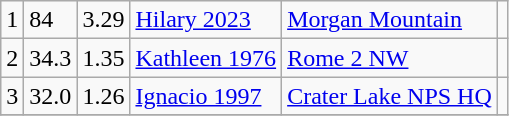<table class="wikitable">
<tr>
<td>1</td>
<td>84</td>
<td>3.29</td>
<td><a href='#'>Hilary 2023</a></td>
<td><a href='#'>Morgan Mountain</a></td>
<td></td>
</tr>
<tr>
<td>2</td>
<td>34.3</td>
<td>1.35</td>
<td><a href='#'>Kathleen 1976</a></td>
<td><a href='#'>Rome 2 NW</a></td>
<td></td>
</tr>
<tr>
<td>3</td>
<td>32.0</td>
<td>1.26</td>
<td><a href='#'>Ignacio 1997</a></td>
<td><a href='#'>Crater Lake NPS HQ</a></td>
<td></td>
</tr>
<tr>
</tr>
</table>
